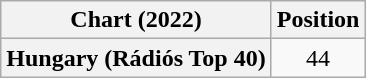<table class="wikitable plainrowheaders" style="text-align:center">
<tr>
<th scope="col">Chart (2022)</th>
<th scope="col">Position</th>
</tr>
<tr>
<th scope="row">Hungary (Rádiós Top 40)</th>
<td>44</td>
</tr>
</table>
